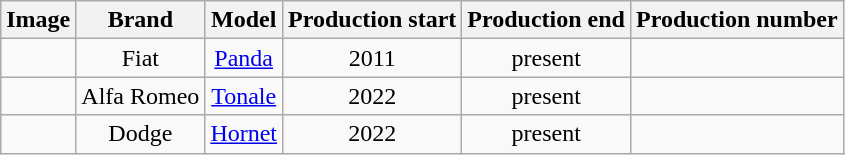<table class="wikitable">
<tr>
<th>Image</th>
<th>Brand</th>
<th>Model</th>
<th>Production start</th>
<th>Production end</th>
<th>Production number</th>
</tr>
<tr>
<td align="center"></td>
<td align="center">Fiat</td>
<td align="center"><a href='#'>Panda</a></td>
<td align="center">2011</td>
<td align="center">present</td>
<td align="center"></td>
</tr>
<tr>
<td align="center"></td>
<td align="center">Alfa Romeo</td>
<td align="center"><a href='#'>Tonale</a></td>
<td align="center">2022</td>
<td align="center">present</td>
<td align="center"></td>
</tr>
<tr>
<td align="center"></td>
<td align="center">Dodge</td>
<td align="center"><a href='#'>Hornet</a></td>
<td align="center">2022</td>
<td align="center">present</td>
<td></td>
</tr>
</table>
